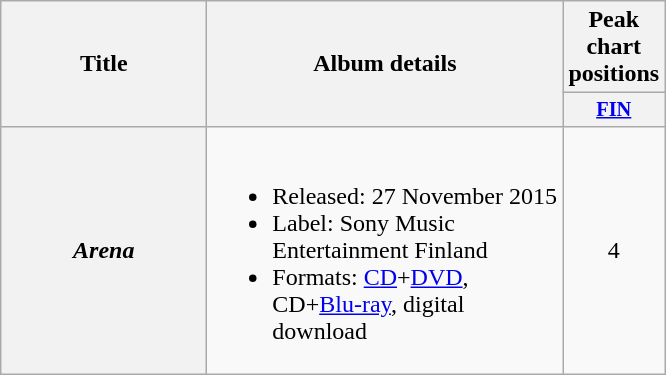<table class="wikitable plainrowheaders" style="text-align:center;">
<tr>
<th rowspan="2" width="130">Title</th>
<th rowspan="2" width="230">Album details</th>
<th colspan="1" width="50">Peak chart positions</th>
</tr>
<tr>
<th style="width:3em;font-size:85%"><a href='#'>FIN</a><br></th>
</tr>
<tr>
<th scope="row"><em>Arena</em></th>
<td align=left><br><ul><li>Released: 27 November 2015</li><li>Label: Sony Music Entertainment Finland</li><li>Formats: <a href='#'>CD</a>+<a href='#'>DVD</a>, CD+<a href='#'>Blu-ray</a>, digital download</li></ul></td>
<td>4</td>
</tr>
</table>
